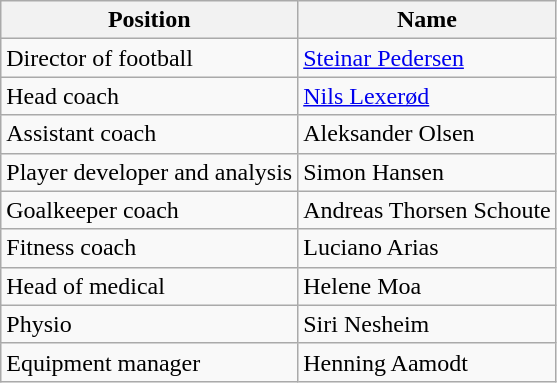<table class="wikitable">
<tr>
<th>Position</th>
<th>Name</th>
</tr>
<tr>
<td>Director of football</td>
<td><a href='#'>Steinar Pedersen</a></td>
</tr>
<tr>
<td>Head coach</td>
<td><a href='#'>Nils Lexerød</a></td>
</tr>
<tr>
<td>Assistant coach</td>
<td>Aleksander Olsen</td>
</tr>
<tr>
<td>Player developer and analysis</td>
<td>Simon Hansen</td>
</tr>
<tr>
<td>Goalkeeper coach</td>
<td>Andreas Thorsen Schoute</td>
</tr>
<tr>
<td>Fitness coach</td>
<td>Luciano Arias</td>
</tr>
<tr>
<td>Head of medical</td>
<td>Helene Moa</td>
</tr>
<tr>
<td>Physio</td>
<td>Siri Nesheim</td>
</tr>
<tr>
<td>Equipment manager</td>
<td>Henning Aamodt</td>
</tr>
</table>
